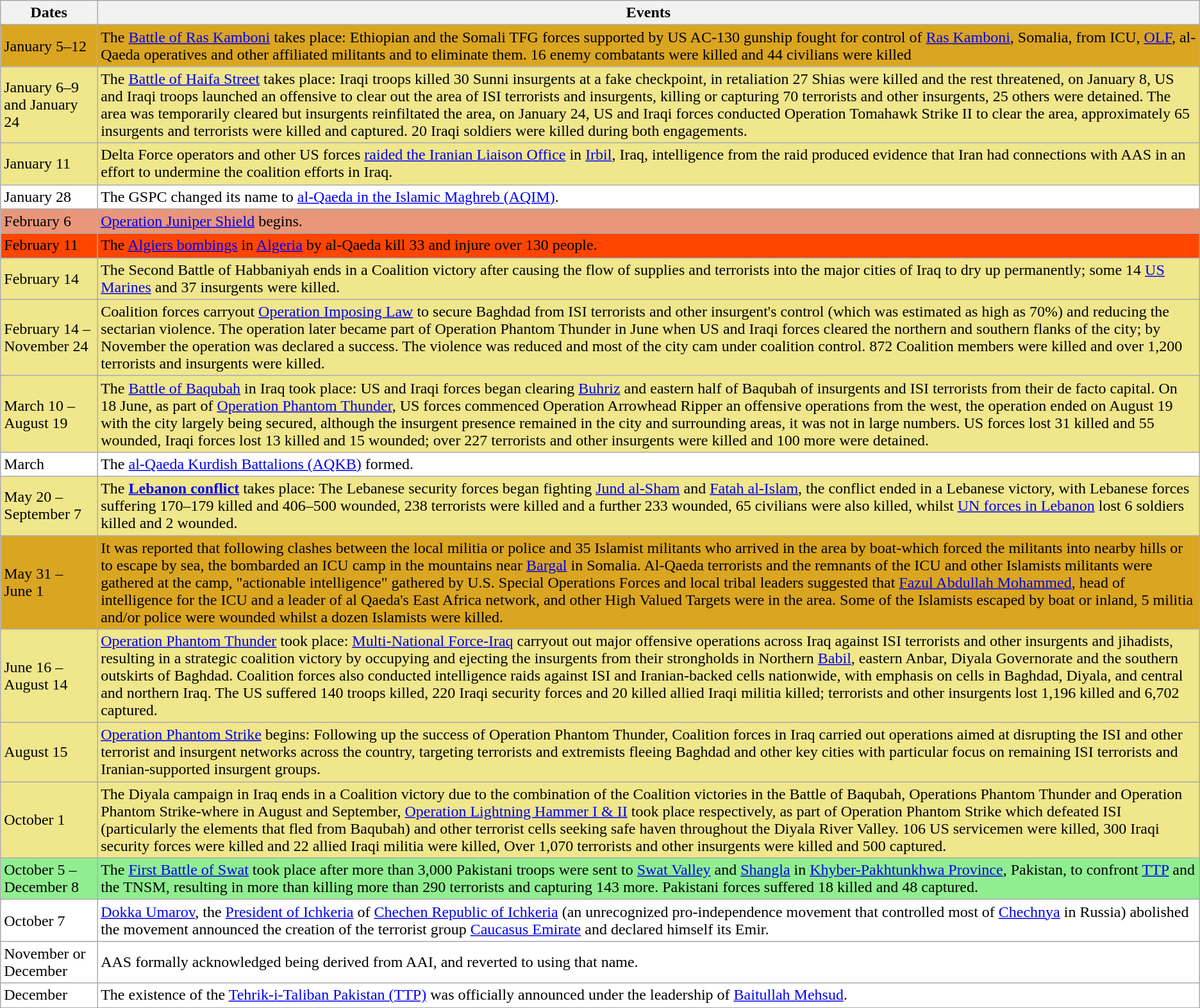<table class="wikitable">
<tr>
<th>Dates</th>
<th>Events</th>
</tr>
<tr style="background:goldenrod">
<td>January 5–12</td>
<td>The <a href='#'>Battle of Ras Kamboni</a> takes place: Ethiopian and the Somali TFG forces supported by US AC-130 gunship fought for control of <a href='#'>Ras Kamboni</a>, Somalia, from ICU, <a href='#'>OLF</a>, al-Qaeda operatives and other affiliated militants and to eliminate them. 16 enemy combatants were killed and 44 civilians were killed</td>
</tr>
<tr style="background:khaki">
<td>January 6–9 and January 24</td>
<td>The <a href='#'>Battle of Haifa Street</a> takes place: Iraqi troops killed 30 Sunni insurgents at a fake checkpoint, in retaliation 27 Shias were killed and the rest threatened, on January 8, US and Iraqi troops launched an offensive to clear out the area of ISI terrorists and insurgents, killing or capturing 70 terrorists and other insurgents, 25 others were detained. The area was temporarily cleared but insurgents reinfiltated the area, on January 24, US and Iraqi forces conducted Operation Tomahawk Strike II to clear the area, approximately 65 insurgents and terrorists were killed and captured. 20 Iraqi soldiers were killed during both engagements.</td>
</tr>
<tr style="background:khaki">
<td>January 11</td>
<td>Delta Force operators and other US forces <a href='#'>raided the Iranian Liaison Office</a> in <a href='#'>Irbil</a>, Iraq, intelligence from the raid produced evidence that Iran had connections with AAS in an effort to undermine the coalition efforts in Iraq.</td>
</tr>
<tr style="background:white">
<td>January 28</td>
<td>The GSPC changed its name to <a href='#'>al-Qaeda in the Islamic Maghreb (AQIM)</a>.</td>
</tr>
<tr style="background:darksalmon;">
<td>February 6</td>
<td><a href='#'>Operation Juniper Shield</a> begins.</td>
</tr>
<tr style="background:orangered">
<td>February 11</td>
<td>The <a href='#'>Algiers bombings</a> in <a href='#'>Algeria</a> by al-Qaeda kill 33 and injure over 130 people.</td>
</tr>
<tr style="background:khaki">
<td>February 14</td>
<td>The Second Battle of Habbaniyah ends in a Coalition victory after causing the flow of supplies and terrorists into the major cities of Iraq to dry up permanently; some 14 <a href='#'>US Marines</a> and 37 insurgents were killed.</td>
</tr>
<tr style="background:khaki">
<td>February 14 – November 24</td>
<td>Coalition forces carryout <a href='#'>Operation Imposing Law</a> to secure Baghdad from ISI terrorists and other insurgent's control (which was estimated as high as 70%) and reducing the sectarian violence. The operation later became part of Operation Phantom Thunder in June when US and Iraqi forces cleared the northern and southern flanks of the city; by November the operation was declared a success. The violence was reduced and most of the city cam under coalition control. 872 Coalition members were killed and over 1,200 terrorists and insurgents were killed.</td>
</tr>
<tr style="background:khaki">
<td>March 10 – August 19</td>
<td>The <a href='#'>Battle of Baqubah</a> in Iraq took place: US and Iraqi forces began clearing <a href='#'>Buhriz</a> and eastern half of Baqubah of insurgents and ISI terrorists from their de facto capital. On 18 June, as part of <a href='#'>Operation Phantom Thunder</a>, US forces commenced Operation Arrowhead Ripper an offensive operations from the west, the operation ended on August 19 with the city largely being secured, although the insurgent presence remained in the city and surrounding areas, it was not in large numbers. US forces lost 31 killed and 55 wounded, Iraqi forces lost 13 killed and 15 wounded; over 227 terrorists and other insurgents were killed and 100 more were detained.</td>
</tr>
<tr style="background:white">
<td>March</td>
<td>The <a href='#'>al-Qaeda Kurdish Battalions (AQKB)</a> formed.</td>
</tr>
<tr style="background:khaki">
<td>May 20 – September 7</td>
<td>The <strong><a href='#'>Lebanon conflict</a></strong> takes place: The Lebanese security forces began fighting <a href='#'>Jund al-Sham</a> and <a href='#'>Fatah al-Islam</a>, the conflict ended in a Lebanese victory, with Lebanese forces suffering 170–179 killed and 406–500 wounded, 238 terrorists were killed and a further 233 wounded, 65 civilians were also killed, whilst <a href='#'>UN forces in Lebanon</a> lost 6 soldiers killed and 2 wounded.</td>
</tr>
<tr style="background:goldenrod">
<td>May 31 – June 1</td>
<td>It was reported that following clashes between the local militia or police and 35 Islamist militants who arrived in the area by boat-which forced the militants into nearby hills or to escape by sea, the  bombarded an ICU camp in the mountains near <a href='#'>Bargal</a> in Somalia. Al-Qaeda terrorists and the remnants of the ICU and other Islamists militants were gathered at the camp, "actionable intelligence" gathered by U.S. Special Operations Forces and local tribal leaders suggested that <a href='#'>Fazul Abdullah Mohammed</a>, head of intelligence for the ICU and a leader of al Qaeda's East Africa network, and other High Valued Targets were in the area. Some of the Islamists escaped by boat or inland, 5 militia and/or police were wounded whilst a dozen Islamists were killed.</td>
</tr>
<tr style="background:khaki">
<td>June 16 – August 14</td>
<td><a href='#'>Operation Phantom Thunder</a> took place: <a href='#'>Multi-National Force-Iraq</a> carryout out major offensive operations across Iraq against ISI terrorists and other insurgents and jihadists, resulting in a strategic coalition victory by occupying and ejecting the insurgents from their strongholds in Northern <a href='#'>Babil</a>, eastern Anbar, Diyala Governorate and the southern outskirts of Baghdad. Coalition forces also conducted intelligence raids against ISI and Iranian-backed cells nationwide, with emphasis on cells in Baghdad, Diyala, and central and northern Iraq. The US suffered 140 troops killed, 220 Iraqi security forces and 20 killed allied Iraqi militia killed; terrorists and other insurgents lost 1,196 killed and 6,702 captured.</td>
</tr>
<tr style="background:khaki">
<td>August 15</td>
<td><a href='#'>Operation Phantom Strike</a> begins: Following up the success of Operation Phantom Thunder, Coalition forces in Iraq carried out operations aimed at disrupting the ISI and other terrorist and insurgent networks across the country, targeting terrorists and extremists fleeing Baghdad and other key cities with particular focus on remaining ISI terrorists and Iranian-supported insurgent groups.</td>
</tr>
<tr style="background:khaki">
<td>October 1</td>
<td>The Diyala campaign in Iraq ends in a Coalition victory due to the combination of the Coalition victories in the Battle of Baqubah, Operations Phantom Thunder and Operation Phantom Strike-where in August and September, <a href='#'>Operation Lightning Hammer I & II</a> took place respectively, as part of Operation Phantom Strike which defeated ISI (particularly the elements that fled from Baqubah) and other terrorist cells seeking safe haven throughout the Diyala River Valley. 106 US servicemen were killed, 300 Iraqi security forces were killed and 22 allied Iraqi militia were killed, Over 1,070 terrorists and other insurgents were killed and 500 captured.</td>
</tr>
<tr style="background:lightgreen">
<td>October 5 – December 8</td>
<td>The <a href='#'>First Battle of Swat</a> took place after more than 3,000 Pakistani troops were sent to <a href='#'>Swat Valley</a> and <a href='#'>Shangla</a> in <a href='#'>Khyber-Pakhtunkhwa Province</a>, Pakistan, to confront <a href='#'>TTP</a> and the TNSM, resulting in more than killing more than 290 terrorists and capturing 143 more. Pakistani forces suffered 18 killed and 48 captured.</td>
</tr>
<tr style="background:white">
<td>October 7</td>
<td><a href='#'>Dokka Umarov</a>, the <a href='#'>President of Ichkeria</a> of <a href='#'>Chechen Republic of Ichkeria</a> (an unrecognized pro-independence movement that controlled most of <a href='#'>Chechnya</a> in Russia) abolished the movement announced the creation of the terrorist group <a href='#'>Caucasus Emirate</a> and declared himself its Emir.</td>
</tr>
<tr style="background:white">
<td>November or December</td>
<td>AAS formally acknowledged being derived from AAI, and reverted to using that name.</td>
</tr>
<tr style="background:white">
<td>December</td>
<td>The existence of the <a href='#'>Tehrik-i-Taliban Pakistan (TTP)</a> was officially announced under the leadership of <a href='#'>Baitullah Mehsud</a>.</td>
</tr>
</table>
